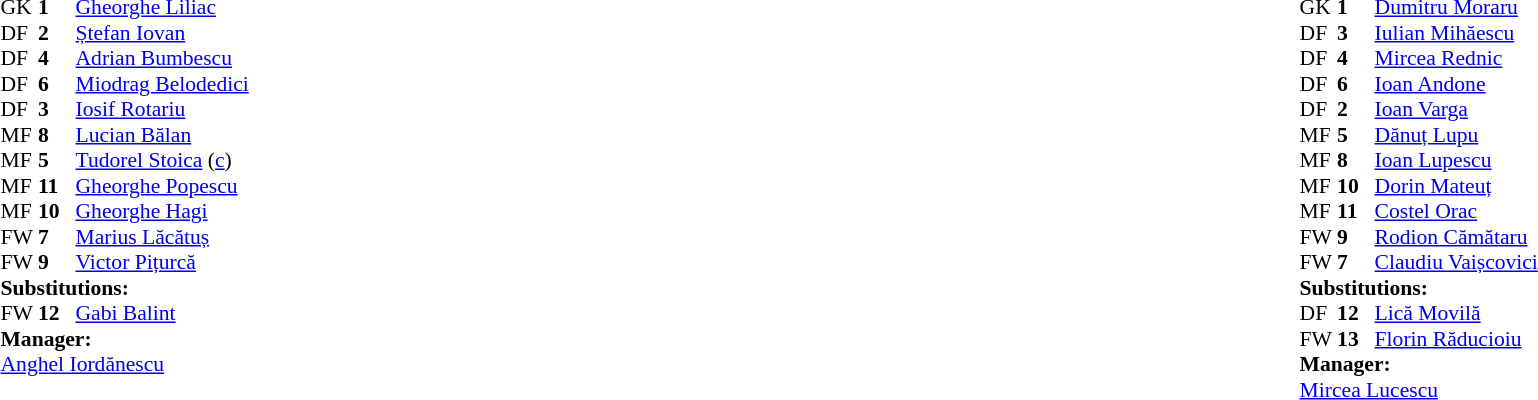<table style="width:100%;">
<tr>
<td style="vertical-align:top; width:50%;"><br><table style="font-size: 90%" cellspacing="0" cellpadding="0">
<tr>
<th width=25></th>
<th width=25></th>
</tr>
<tr>
<td>GK</td>
<td><strong>1</strong></td>
<td> <a href='#'>Gheorghe Liliac</a></td>
</tr>
<tr>
<td>DF</td>
<td><strong>2</strong></td>
<td> <a href='#'>Ștefan Iovan</a></td>
</tr>
<tr>
<td>DF</td>
<td><strong>4</strong></td>
<td> <a href='#'>Adrian Bumbescu</a></td>
</tr>
<tr>
<td>DF</td>
<td><strong>6</strong></td>
<td> <a href='#'>Miodrag Belodedici</a></td>
</tr>
<tr>
<td>DF</td>
<td><strong>3</strong></td>
<td> <a href='#'>Iosif Rotariu</a></td>
</tr>
<tr>
<td>MF</td>
<td><strong>8</strong></td>
<td> <a href='#'>Lucian Bălan</a></td>
</tr>
<tr>
<td>MF</td>
<td><strong>5</strong></td>
<td> <a href='#'>Tudorel Stoica</a> (<a href='#'>c</a>)</td>
</tr>
<tr>
<td>MF</td>
<td><strong>11</strong></td>
<td> <a href='#'>Gheorghe Popescu</a></td>
</tr>
<tr>
<td>MF</td>
<td><strong>10</strong></td>
<td> <a href='#'>Gheorghe Hagi</a></td>
</tr>
<tr>
<td>FW</td>
<td><strong>7</strong></td>
<td> <a href='#'>Marius Lăcătuș</a></td>
</tr>
<tr>
<td>FW</td>
<td><strong>9</strong></td>
<td> <a href='#'>Victor Pițurcă</a> </td>
</tr>
<tr>
<td colspan=3><strong>Substitutions:</strong></td>
</tr>
<tr>
<td>FW</td>
<td><strong>12</strong></td>
<td> <a href='#'>Gabi Balint</a> </td>
</tr>
<tr>
<td colspan=3><strong>Manager:</strong></td>
</tr>
<tr>
<td colspan=4> <a href='#'>Anghel Iordănescu</a></td>
</tr>
</table>
</td>
<td valign="top"></td>
<td style="vertical-align:top; width:50%;"><br><table cellspacing="0" cellpadding="0" style="font-size:90%; margin:auto;">
<tr>
<th width=25></th>
<th width=25></th>
</tr>
<tr>
<td>GK</td>
<td><strong>1</strong></td>
<td> <a href='#'>Dumitru Moraru</a></td>
</tr>
<tr>
<td>DF</td>
<td><strong>3</strong></td>
<td> <a href='#'>Iulian Mihăescu</a> </td>
</tr>
<tr>
<td>DF</td>
<td><strong>4</strong></td>
<td> <a href='#'>Mircea Rednic</a></td>
</tr>
<tr>
<td>DF</td>
<td><strong>6</strong></td>
<td> <a href='#'>Ioan Andone</a></td>
</tr>
<tr>
<td>DF</td>
<td><strong>2</strong></td>
<td> <a href='#'>Ioan Varga</a></td>
</tr>
<tr>
<td>MF</td>
<td><strong>5</strong></td>
<td> <a href='#'>Dănuț Lupu</a></td>
</tr>
<tr>
<td>MF</td>
<td><strong>8</strong></td>
<td> <a href='#'>Ioan Lupescu</a></td>
</tr>
<tr>
<td>MF</td>
<td><strong>10</strong></td>
<td> <a href='#'>Dorin Mateuț</a></td>
</tr>
<tr>
<td>MF</td>
<td><strong>11</strong></td>
<td> <a href='#'>Costel Orac</a> </td>
</tr>
<tr>
<td>FW</td>
<td><strong>9</strong></td>
<td> <a href='#'>Rodion Cămătaru</a></td>
</tr>
<tr>
<td>FW</td>
<td><strong>7</strong></td>
<td> <a href='#'>Claudiu Vaișcovici</a></td>
</tr>
<tr>
<td colspan=3><strong>Substitutions:</strong></td>
</tr>
<tr>
<td>DF</td>
<td><strong>12</strong></td>
<td> <a href='#'>Lică Movilă</a> </td>
</tr>
<tr>
<td>FW</td>
<td><strong>13</strong></td>
<td> <a href='#'>Florin Răducioiu</a> </td>
</tr>
<tr>
<td colspan=3><strong>Manager:</strong></td>
</tr>
<tr>
<td colspan=4> <a href='#'>Mircea Lucescu</a></td>
</tr>
</table>
</td>
</tr>
</table>
